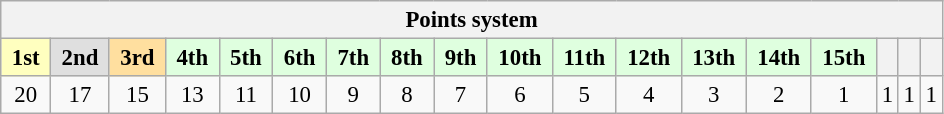<table class="wikitable" style="font-size:95%; text-align:center">
<tr>
<th colspan="19">Points system</th>
</tr>
<tr>
<td style="background:#ffffbf;"> <strong>1st</strong> </td>
<td style="background:#dfdfdf;"> <strong>2nd</strong> </td>
<td style="background:#ffdf9f;"> <strong>3rd</strong> </td>
<td style="background:#dfffdf;"> <strong>4th</strong> </td>
<td style="background:#dfffdf;"> <strong>5th</strong> </td>
<td style="background:#dfffdf;"> <strong>6th</strong> </td>
<td style="background:#dfffdf;"> <strong>7th</strong> </td>
<td style="background:#dfffdf;"> <strong>8th</strong> </td>
<td style="background:#dfffdf;"> <strong>9th</strong> </td>
<td style="background:#dfffdf;"> <strong>10th</strong> </td>
<td style="background:#dfffdf;"> <strong>11th</strong> </td>
<td style="background:#dfffdf;"> <strong>12th</strong> </td>
<td style="background:#dfffdf;"> <strong>13th</strong> </td>
<td style="background:#dfffdf;"> <strong>14th</strong> </td>
<td style="background:#dfffdf;"> <strong>15th</strong> </td>
<th></th>
<th></th>
<th></th>
</tr>
<tr>
<td>20</td>
<td>17</td>
<td>15</td>
<td>13</td>
<td>11</td>
<td>10</td>
<td>9</td>
<td>8</td>
<td>7</td>
<td>6</td>
<td>5</td>
<td>4</td>
<td>3</td>
<td>2</td>
<td>1</td>
<td>1</td>
<td>1</td>
<td>1</td>
</tr>
</table>
